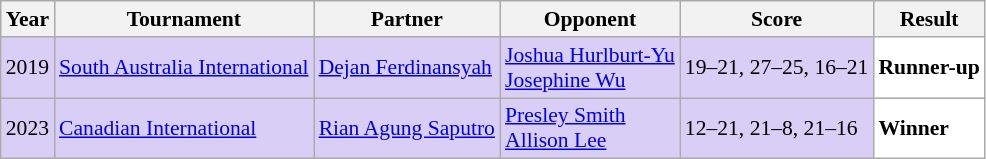<table class="sortable wikitable" style="font-size: 90%;">
<tr>
<th>Year</th>
<th>Tournament</th>
<th>Partner</th>
<th>Opponent</th>
<th>Score</th>
<th>Result</th>
</tr>
<tr style="background:#D8CEF6">
<td align="center">2019</td>
<td align="left"><a href='#'>South Australia International</a></td>
<td align="left"> <a href='#'>Dejan Ferdinansyah</a></td>
<td align="left"> <a href='#'>Joshua Hurlburt-Yu</a><br> <a href='#'>Josephine Wu</a></td>
<td align="left">19–21, 27–25, 16–21</td>
<td style="text-align:left; background:white"> <strong>Runner-up</strong></td>
</tr>
<tr style="background:#D8CEF6">
<td align="center">2023</td>
<td align="left"><a href='#'>Canadian International</a></td>
<td align="left"> <a href='#'>Rian Agung Saputro</a></td>
<td align="left"> <a href='#'>Presley Smith</a><br> <a href='#'>Allison Lee</a></td>
<td align="left">12–21, 21–8, 21–16</td>
<td style="text-align:left; background:white"> <strong>Winner</strong></td>
</tr>
</table>
